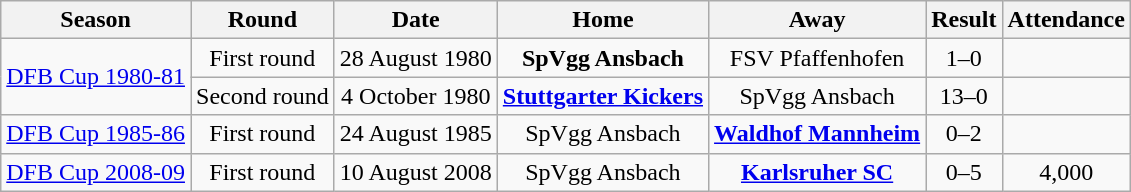<table class="wikitable">
<tr>
<th>Season</th>
<th>Round</th>
<th>Date</th>
<th>Home</th>
<th>Away</th>
<th>Result</th>
<th>Attendance</th>
</tr>
<tr align="center">
<td rowspan=2><a href='#'>DFB Cup 1980-81</a></td>
<td>First round</td>
<td>28 August 1980</td>
<td><strong>SpVgg Ansbach</strong></td>
<td>FSV Pfaffenhofen</td>
<td>1–0</td>
<td></td>
</tr>
<tr align="center">
<td>Second round</td>
<td>4 October 1980</td>
<td><strong><a href='#'>Stuttgarter Kickers</a></strong></td>
<td>SpVgg Ansbach</td>
<td>13–0</td>
<td></td>
</tr>
<tr align="center">
<td><a href='#'>DFB Cup 1985-86</a></td>
<td>First round</td>
<td>24 August 1985</td>
<td>SpVgg Ansbach</td>
<td><strong><a href='#'>Waldhof Mannheim</a></strong></td>
<td>0–2</td>
<td></td>
</tr>
<tr align="center">
<td><a href='#'>DFB Cup 2008-09</a></td>
<td>First round</td>
<td>10 August 2008</td>
<td>SpVgg Ansbach</td>
<td><strong><a href='#'>Karlsruher SC</a></strong></td>
<td>0–5</td>
<td>4,000</td>
</tr>
</table>
